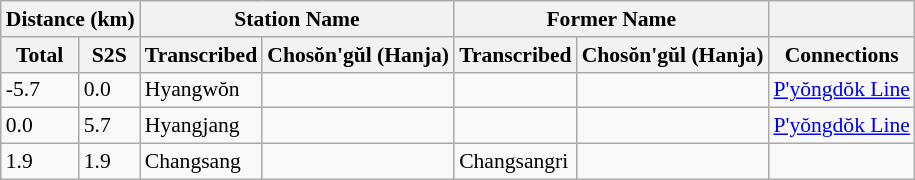<table class="wikitable" style="font-size:90%;">
<tr>
<th colspan="2">Distance (km)</th>
<th colspan="2">Station Name</th>
<th colspan="2">Former Name</th>
<th></th>
</tr>
<tr>
<th>Total</th>
<th>S2S</th>
<th>Transcribed</th>
<th>Chosŏn'gŭl (Hanja)</th>
<th>Transcribed</th>
<th>Chosŏn'gŭl (Hanja)</th>
<th>Connections</th>
</tr>
<tr>
<td>-5.7</td>
<td>0.0</td>
<td>Hyangwŏn</td>
<td></td>
<td></td>
<td></td>
<td><a href='#'>P'yŏngdŏk Line</a></td>
</tr>
<tr>
<td>0.0</td>
<td>5.7</td>
<td>Hyangjang</td>
<td></td>
<td></td>
<td></td>
<td><a href='#'>P'yŏngdŏk Line</a></td>
</tr>
<tr>
<td>1.9</td>
<td>1.9</td>
<td>Changsang</td>
<td></td>
<td>Changsangri</td>
<td></td>
<td></td>
</tr>
</table>
